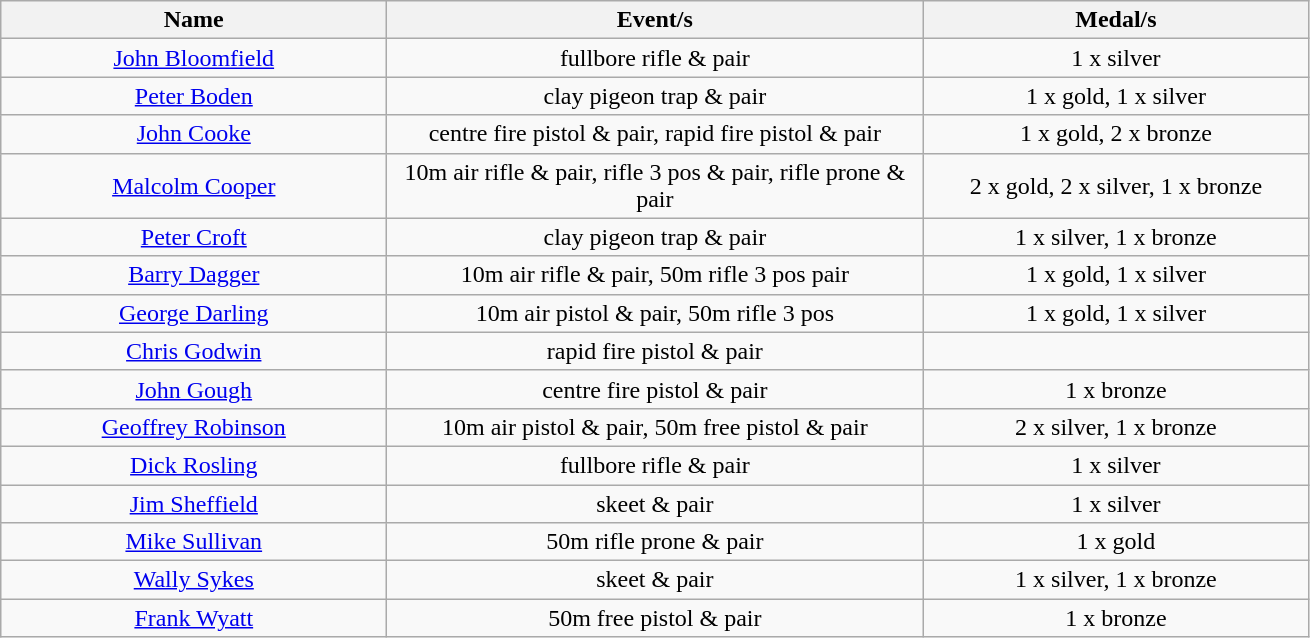<table class="wikitable" style="text-align: center">
<tr>
<th width=250>Name</th>
<th width=350>Event/s</th>
<th width=250>Medal/s</th>
</tr>
<tr>
<td><a href='#'>John Bloomfield</a></td>
<td>fullbore rifle & pair</td>
<td>1 x silver</td>
</tr>
<tr>
<td><a href='#'>Peter Boden</a></td>
<td>clay pigeon trap & pair</td>
<td>1 x gold, 1 x silver</td>
</tr>
<tr>
<td><a href='#'>John Cooke</a></td>
<td>centre fire pistol & pair, rapid fire pistol & pair</td>
<td>1 x gold, 2 x bronze</td>
</tr>
<tr>
<td><a href='#'>Malcolm Cooper</a></td>
<td>10m air rifle & pair, rifle 3 pos & pair, rifle prone & pair</td>
<td>2 x gold, 2 x silver, 1 x bronze</td>
</tr>
<tr>
<td><a href='#'>Peter Croft</a></td>
<td>clay pigeon trap & pair</td>
<td>1 x silver, 1 x bronze</td>
</tr>
<tr>
<td><a href='#'>Barry Dagger</a></td>
<td>10m air rifle & pair, 50m rifle 3 pos pair</td>
<td>1 x gold, 1 x silver</td>
</tr>
<tr>
<td><a href='#'>George Darling</a></td>
<td>10m air pistol & pair, 50m rifle 3 pos</td>
<td>1 x gold, 1 x silver</td>
</tr>
<tr>
<td><a href='#'>Chris Godwin</a></td>
<td>rapid fire pistol & pair</td>
<td></td>
</tr>
<tr>
<td><a href='#'>John Gough</a></td>
<td>centre fire pistol & pair</td>
<td>1 x bronze</td>
</tr>
<tr>
<td><a href='#'>Geoffrey Robinson</a></td>
<td>10m air pistol & pair, 50m free pistol & pair</td>
<td>2 x silver, 1 x bronze</td>
</tr>
<tr>
<td><a href='#'>Dick Rosling</a></td>
<td>fullbore rifle & pair</td>
<td>1 x silver</td>
</tr>
<tr>
<td><a href='#'>Jim Sheffield</a></td>
<td>skeet & pair</td>
<td>1 x silver</td>
</tr>
<tr>
<td><a href='#'>Mike Sullivan</a></td>
<td>50m rifle prone & pair</td>
<td>1 x gold</td>
</tr>
<tr>
<td><a href='#'>Wally Sykes</a></td>
<td>skeet & pair</td>
<td>1 x silver, 1 x bronze</td>
</tr>
<tr>
<td><a href='#'>Frank Wyatt</a></td>
<td>50m free pistol & pair</td>
<td>1 x bronze</td>
</tr>
</table>
